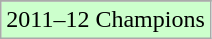<table class="wikitable">
<tr>
</tr>
<tr width=10px bgcolor="#ccffcc">
<td>2011–12 Champions</td>
</tr>
</table>
